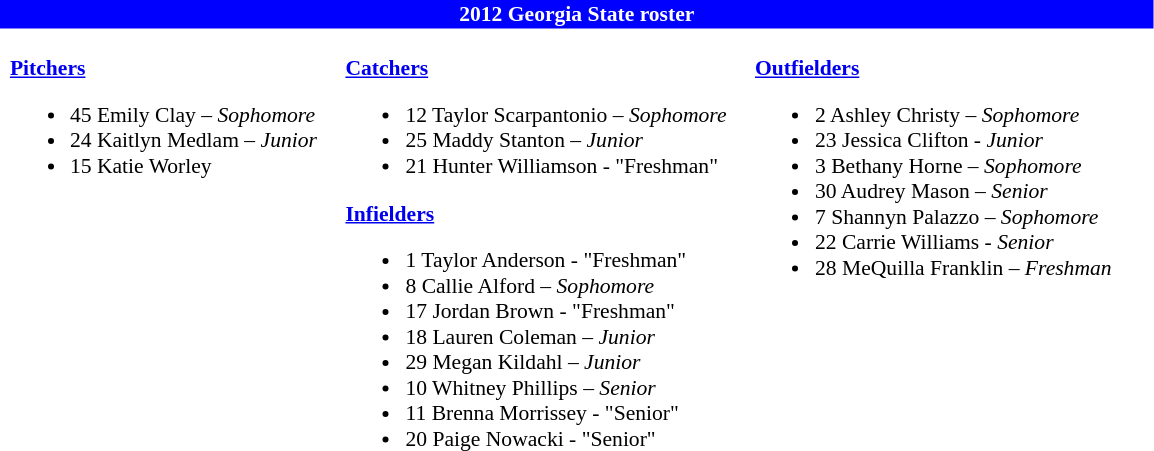<table class="toccolours" style="border-collapse:collapse; font-size:90%;">
<tr>
<th colspan="9" style="background:#0000FF;color:white;text-align: center;">2012 Georgia State roster</th>
</tr>
<tr>
</tr>
<tr>
<td width="03"> </td>
<td valign="top"><br><strong><a href='#'>Pitchers</a></strong><ul><li>45 Emily Clay – <em>Sophomore</em></li><li>24 Kaitlyn Medlam – <em>Junior</em></li><li>15 Katie Worley</li></ul></td>
<td width="15"> </td>
<td valign="top"><br><strong><a href='#'>Catchers</a></strong><ul><li>12 Taylor Scarpantonio – <em>Sophomore</em></li><li>25 Maddy Stanton – <em>Junior</em></li><li>21 Hunter Williamson - "Freshman"</li></ul><strong><a href='#'>Infielders</a></strong><ul><li>1 Taylor Anderson - "Freshman"</li><li>8 Callie Alford – <em>Sophomore</em></li><li>17 Jordan Brown - "Freshman"</li><li>18 Lauren Coleman – <em>Junior</em></li><li>29 Megan Kildahl – <em>Junior</em></li><li>10 Whitney Phillips – <em>Senior</em></li><li>11 Brenna Morrissey - "Senior"</li><li>20 Paige Nowacki - "Senior"</li></ul></td>
<td width="15"> </td>
<td valign="top"><br><strong><a href='#'>Outfielders</a></strong><ul><li>2 Ashley Christy – <em>Sophomore</em></li><li>23 Jessica Clifton - <em>Junior</em></li><li>3 Bethany Horne – <em>Sophomore</em></li><li>30 Audrey Mason – <em>Senior</em></li><li>7 Shannyn Palazzo – <em>Sophomore</em></li><li>22 Carrie Williams - <em>Senior</em></li><li>28 MeQuilla Franklin – <em>Freshman</em></li></ul></td>
<td width="25"> </td>
</tr>
</table>
